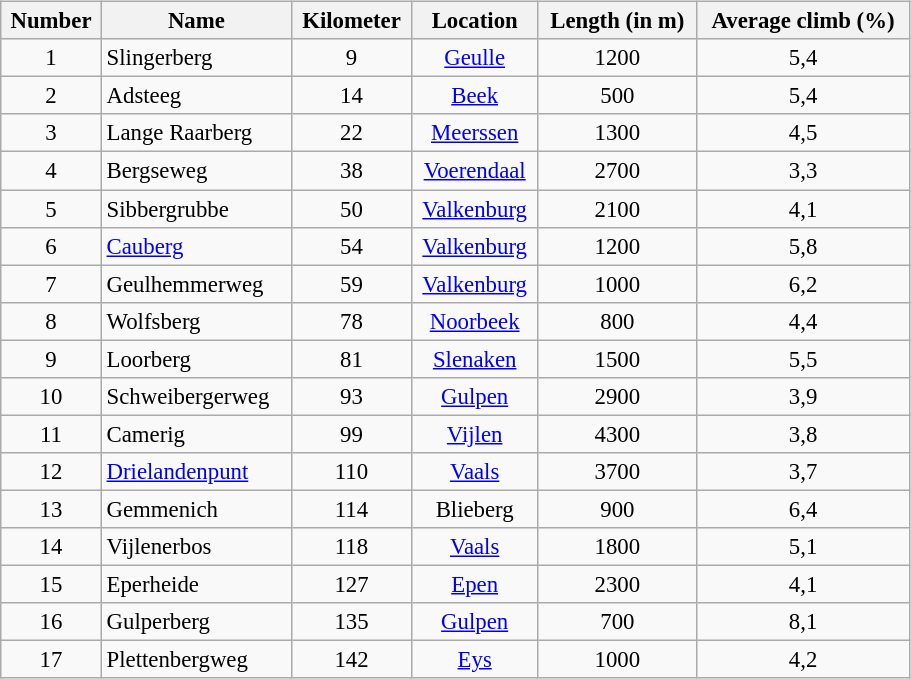<table class="wikitable"  style="float:left; text-align:center; font-size:95%; width:48%;">
<tr>
<th>Number</th>
<th>Name</th>
<th>Kilometer</th>
<th>Location</th>
<th>Length (in m)</th>
<th>Average climb (%)</th>
</tr>
<tr>
<td>1</td>
<td style="text-align:left;">Slingerberg</td>
<td>9</td>
<td><a href='#'>Geulle</a></td>
<td>1200</td>
<td>5,4</td>
</tr>
<tr>
<td>2</td>
<td style="text-align:left;">Adsteeg</td>
<td>14</td>
<td><a href='#'>Beek</a></td>
<td>500</td>
<td>5,4</td>
</tr>
<tr>
<td>3</td>
<td style="text-align:left;">Lange Raarberg</td>
<td>22</td>
<td><a href='#'>Meerssen</a></td>
<td>1300</td>
<td>4,5</td>
</tr>
<tr>
<td>4</td>
<td style="text-align:left;">Bergseweg</td>
<td>38</td>
<td><a href='#'>Voerendaal</a></td>
<td>2700</td>
<td>3,3</td>
</tr>
<tr>
<td>5</td>
<td style="text-align:left;">Sibbergrubbe</td>
<td>50</td>
<td><a href='#'>Valkenburg</a></td>
<td>2100</td>
<td>4,1</td>
</tr>
<tr>
<td>6</td>
<td style="text-align:left;"><a href='#'>Cauberg</a></td>
<td>54</td>
<td><a href='#'>Valkenburg</a></td>
<td>1200</td>
<td>5,8</td>
</tr>
<tr>
<td>7</td>
<td style="text-align:left;">Geulhemmerweg</td>
<td>59</td>
<td><a href='#'>Valkenburg</a></td>
<td>1000</td>
<td>6,2</td>
</tr>
<tr>
<td>8</td>
<td style="text-align:left;">Wolfsberg</td>
<td>78</td>
<td><a href='#'>Noorbeek</a></td>
<td>800</td>
<td>4,4</td>
</tr>
<tr>
<td>9</td>
<td style="text-align:left;">Loorberg</td>
<td>81</td>
<td><a href='#'>Slenaken</a></td>
<td>1500</td>
<td>5,5</td>
</tr>
<tr>
<td>10</td>
<td style="text-align:left;">Schweibergerweg</td>
<td>93</td>
<td><a href='#'>Gulpen</a></td>
<td>2900</td>
<td>3,9</td>
</tr>
<tr>
<td>11</td>
<td style="text-align:left;">Camerig</td>
<td>99</td>
<td><a href='#'>Vijlen</a></td>
<td>4300</td>
<td>3,8</td>
</tr>
<tr>
<td>12</td>
<td style="text-align:left;"><a href='#'>Drielandenpunt</a></td>
<td>110</td>
<td><a href='#'>Vaals</a></td>
<td>3700</td>
<td>3,7</td>
</tr>
<tr>
<td>13</td>
<td style="text-align:left;">Gemmenich</td>
<td>114</td>
<td>Blieberg</td>
<td>900</td>
<td>6,4</td>
</tr>
<tr>
<td>14</td>
<td style="text-align:left;">Vijlenerbos</td>
<td>118</td>
<td><a href='#'>Vaals</a></td>
<td>1800</td>
<td>5,1</td>
</tr>
<tr>
<td>15</td>
<td style="text-align:left;">Eperheide</td>
<td>127</td>
<td><a href='#'>Epen</a></td>
<td>2300</td>
<td>4,1</td>
</tr>
<tr>
<td>16</td>
<td style="text-align:left;">Gulperberg</td>
<td>135</td>
<td><a href='#'>Gulpen</a></td>
<td>700</td>
<td>8,1</td>
</tr>
<tr>
<td>17</td>
<td style="text-align:left;">Plettenbergweg</td>
<td>142</td>
<td><a href='#'>Eys</a></td>
<td>1000</td>
<td>4,2</td>
</tr>
</table>
